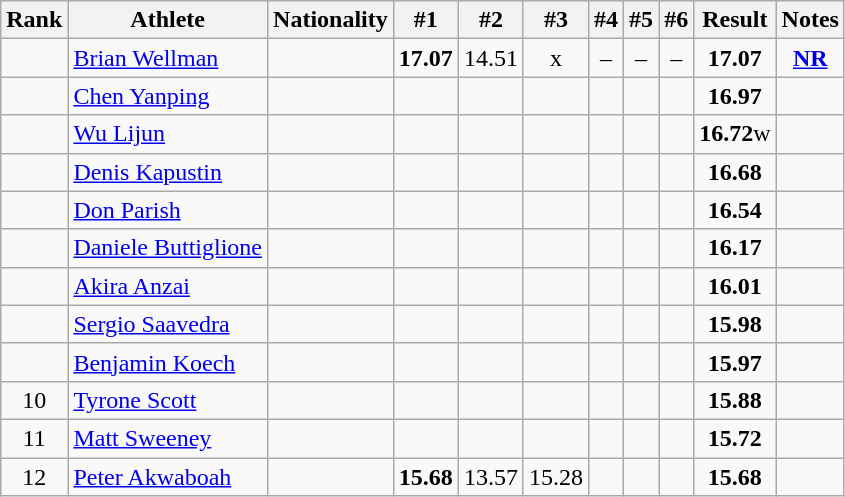<table class="wikitable sortable" style="text-align:center">
<tr>
<th>Rank</th>
<th>Athlete</th>
<th>Nationality</th>
<th>#1</th>
<th>#2</th>
<th>#3</th>
<th>#4</th>
<th>#5</th>
<th>#6</th>
<th>Result</th>
<th>Notes</th>
</tr>
<tr>
<td></td>
<td align=left><a href='#'>Brian Wellman</a></td>
<td align=left></td>
<td><strong>17.07</strong></td>
<td>14.51</td>
<td>x</td>
<td>–</td>
<td>–</td>
<td>–</td>
<td><strong>17.07</strong></td>
<td><strong><a href='#'>NR</a></strong></td>
</tr>
<tr>
<td></td>
<td align=left><a href='#'>Chen Yanping</a></td>
<td align=left></td>
<td></td>
<td></td>
<td></td>
<td></td>
<td></td>
<td></td>
<td><strong>16.97</strong></td>
<td></td>
</tr>
<tr>
<td></td>
<td align=left><a href='#'>Wu Lijun</a></td>
<td align=left></td>
<td></td>
<td></td>
<td></td>
<td></td>
<td></td>
<td></td>
<td><strong>16.72</strong>w</td>
<td></td>
</tr>
<tr>
<td></td>
<td align=left><a href='#'>Denis Kapustin</a></td>
<td align=left></td>
<td></td>
<td></td>
<td></td>
<td></td>
<td></td>
<td></td>
<td><strong>16.68</strong></td>
<td></td>
</tr>
<tr>
<td></td>
<td align=left><a href='#'>Don Parish</a></td>
<td align=left></td>
<td></td>
<td></td>
<td></td>
<td></td>
<td></td>
<td></td>
<td><strong>16.54</strong></td>
<td></td>
</tr>
<tr>
<td></td>
<td align=left><a href='#'>Daniele Buttiglione</a></td>
<td align=left></td>
<td></td>
<td></td>
<td></td>
<td></td>
<td></td>
<td></td>
<td><strong>16.17</strong></td>
<td></td>
</tr>
<tr>
<td></td>
<td align=left><a href='#'>Akira Anzai</a></td>
<td align=left></td>
<td></td>
<td></td>
<td></td>
<td></td>
<td></td>
<td></td>
<td><strong>16.01</strong></td>
<td></td>
</tr>
<tr>
<td></td>
<td align=left><a href='#'>Sergio Saavedra</a></td>
<td align=left></td>
<td></td>
<td></td>
<td></td>
<td></td>
<td></td>
<td></td>
<td><strong>15.98</strong></td>
<td></td>
</tr>
<tr>
<td></td>
<td align=left><a href='#'>Benjamin Koech</a></td>
<td align=left></td>
<td></td>
<td></td>
<td></td>
<td></td>
<td></td>
<td></td>
<td><strong>15.97</strong></td>
<td></td>
</tr>
<tr>
<td>10</td>
<td align=left><a href='#'>Tyrone Scott</a></td>
<td align=left></td>
<td></td>
<td></td>
<td></td>
<td></td>
<td></td>
<td></td>
<td><strong>15.88</strong></td>
<td></td>
</tr>
<tr>
<td>11</td>
<td align=left><a href='#'>Matt Sweeney</a></td>
<td align=left></td>
<td></td>
<td></td>
<td></td>
<td></td>
<td></td>
<td></td>
<td><strong>15.72</strong></td>
<td></td>
</tr>
<tr>
<td>12</td>
<td align=left><a href='#'>Peter Akwaboah</a></td>
<td align=left></td>
<td><strong>15.68</strong></td>
<td>13.57</td>
<td>15.28</td>
<td></td>
<td></td>
<td></td>
<td><strong>15.68</strong></td>
<td></td>
</tr>
</table>
